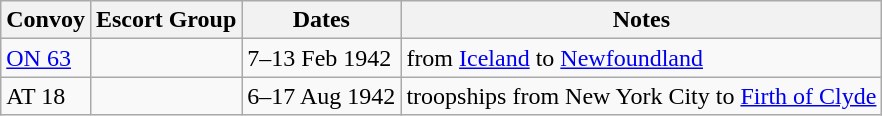<table class="wikitable">
<tr>
<th>Convoy</th>
<th>Escort Group</th>
<th>Dates</th>
<th>Notes</th>
</tr>
<tr>
<td><a href='#'>ON 63</a></td>
<td></td>
<td>7–13 Feb 1942</td>
<td>from <a href='#'>Iceland</a> to <a href='#'>Newfoundland</a></td>
</tr>
<tr>
<td>AT 18</td>
<td></td>
<td>6–17 Aug 1942</td>
<td>troopships from New York City to <a href='#'>Firth of Clyde</a></td>
</tr>
</table>
